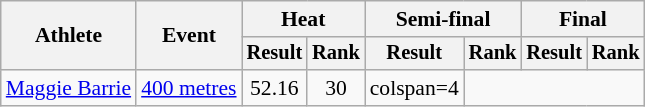<table class="wikitable" style="font-size:90%">
<tr>
<th rowspan="2">Athlete</th>
<th rowspan="2">Event</th>
<th colspan="2">Heat</th>
<th colspan="2">Semi-final</th>
<th colspan="2">Final</th>
</tr>
<tr style="font-size:95%">
<th>Result</th>
<th>Rank</th>
<th>Result</th>
<th>Rank</th>
<th>Result</th>
<th>Rank</th>
</tr>
<tr style=text-align:center>
<td style=text-align:left><a href='#'>Maggie Barrie</a></td>
<td style=text-align:left><a href='#'>400 metres</a></td>
<td>52.16 </td>
<td>30</td>
<td>colspan=4 </td>
</tr>
</table>
